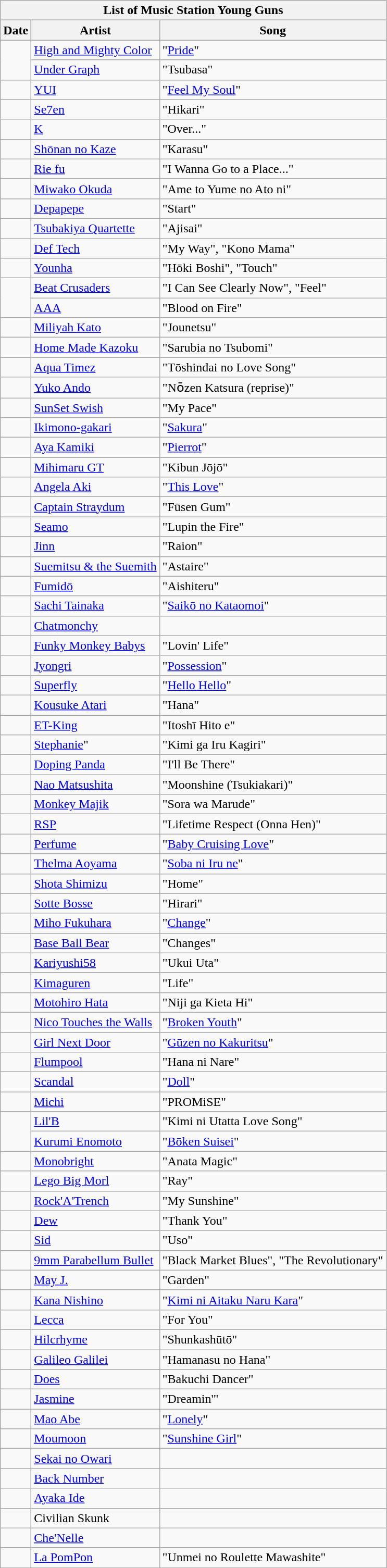<table class="unsortable wikitable collapsible collapsed">
<tr>
<th colspan=3>List of Music Station Young Guns</th>
</tr>
<tr>
<th>Date</th>
<th>Artist</th>
<th>Song</th>
</tr>
<tr>
<td rowspan="2"></td>
<td><a href='#'>High and Mighty Color</a></td>
<td>"<a href='#'>Pride</a>"</td>
</tr>
<tr>
<td><a href='#'>Under Graph</a></td>
<td>"Tsubasa"</td>
</tr>
<tr>
<td></td>
<td><a href='#'>YUI</a></td>
<td>"<a href='#'>Feel My Soul</a>"</td>
</tr>
<tr>
<td></td>
<td><a href='#'>Se7en</a></td>
<td>"Hikari"</td>
</tr>
<tr>
<td></td>
<td><a href='#'>K</a></td>
<td>"Over..."</td>
</tr>
<tr>
<td></td>
<td><a href='#'>Shōnan no Kaze</a></td>
<td>"Karasu"</td>
</tr>
<tr>
<td></td>
<td><a href='#'>Rie fu</a></td>
<td>"I Wanna Go to a Place..."</td>
</tr>
<tr>
<td></td>
<td><a href='#'>Miwako Okuda</a></td>
<td>"Ame to Yume no Ato ni"</td>
</tr>
<tr>
<td></td>
<td><a href='#'>Depapepe</a></td>
<td>"Start"</td>
</tr>
<tr>
<td></td>
<td><a href='#'>Tsubakiya Quartette</a></td>
<td>"Ajisai"</td>
</tr>
<tr>
<td></td>
<td><a href='#'>Def Tech</a></td>
<td>"My Way", "Kono Mama"</td>
</tr>
<tr>
<td></td>
<td><a href='#'>Younha</a></td>
<td>"Hōki Boshi", "Touch"</td>
</tr>
<tr>
<td rowspan="2"></td>
<td><a href='#'>Beat Crusaders</a></td>
<td>"I Can See Clearly Now", "Feel"</td>
</tr>
<tr>
<td><a href='#'>AAA</a></td>
<td>"Blood on Fire"</td>
</tr>
<tr>
<td></td>
<td><a href='#'>Miliyah Kato</a></td>
<td>"Jounetsu"</td>
</tr>
<tr>
<td></td>
<td><a href='#'>Home Made Kazoku</a></td>
<td>"Sarubia no Tsubomi"</td>
</tr>
<tr>
<td></td>
<td><a href='#'>Aqua Timez</a></td>
<td>"Tōshindai no Love Song"</td>
</tr>
<tr>
<td></td>
<td><a href='#'>Yuko Ando</a></td>
<td>"Nо̄zen Katsura (reprise)"</td>
</tr>
<tr>
<td></td>
<td><a href='#'>SunSet Swish</a></td>
<td>"My Pace"</td>
</tr>
<tr>
<td></td>
<td><a href='#'>Ikimono-gakari</a></td>
<td>"<a href='#'>Sakura</a>"</td>
</tr>
<tr>
<td></td>
<td><a href='#'>Aya Kamiki</a></td>
<td>"<a href='#'>Pierrot</a>"</td>
</tr>
<tr>
<td></td>
<td><a href='#'>Mihimaru GT</a></td>
<td>"Kibun Jōjō"</td>
</tr>
<tr>
<td></td>
<td><a href='#'>Angela Aki</a></td>
<td>"<a href='#'>This Love</a>"</td>
</tr>
<tr>
<td></td>
<td><a href='#'>Captain Straydum</a></td>
<td>"Fūsen Gum"</td>
</tr>
<tr>
<td></td>
<td><a href='#'>Seamo</a></td>
<td>"Lupin the Fire"</td>
</tr>
<tr>
<td></td>
<td><a href='#'>Jinn</a></td>
<td>"Raion"</td>
</tr>
<tr>
<td></td>
<td><a href='#'>Suemitsu & the Suemith</a></td>
<td>"Astaire"</td>
</tr>
<tr>
<td></td>
<td><a href='#'>Fumidō</a></td>
<td>"Aishiteru"</td>
</tr>
<tr>
<td></td>
<td><a href='#'>Sachi Tainaka</a></td>
<td>"<a href='#'>Saikō no Kataomoi</a>"</td>
</tr>
<tr>
<td></td>
<td><a href='#'>Chatmonchy</a></td>
<td></td>
</tr>
<tr>
<td></td>
<td><a href='#'>Funky Monkey Babys</a></td>
<td>"Lovin' Life"</td>
</tr>
<tr>
<td></td>
<td><a href='#'>Jyongri</a></td>
<td>"<a href='#'>Possession</a>"</td>
</tr>
<tr>
<td></td>
<td><a href='#'>Superfly</a></td>
<td>"<a href='#'>Hello Hello</a>"</td>
</tr>
<tr>
<td></td>
<td><a href='#'>Kousuke Atari</a></td>
<td>"Hana"</td>
</tr>
<tr>
<td></td>
<td><a href='#'>ET-King</a></td>
<td>"Itoshī Hito e"</td>
</tr>
<tr>
<td></td>
<td><a href='#'>Stephanie</a>"</td>
<td>"Kimi ga Iru Kagiri"</td>
</tr>
<tr>
<td></td>
<td><a href='#'>Doping Panda</a></td>
<td>"I'll Be There"</td>
</tr>
<tr>
<td></td>
<td><a href='#'>Nao Matsushita</a></td>
<td>"Moonshine (Tsukiakari)"</td>
</tr>
<tr>
<td></td>
<td><a href='#'>Monkey Majik</a></td>
<td>"Sora wa Marude"</td>
</tr>
<tr>
<td></td>
<td><a href='#'>RSP</a></td>
<td>"Lifetime Respect (Onna Hen)"</td>
</tr>
<tr>
<td></td>
<td><a href='#'>Perfume</a></td>
<td>"<a href='#'>Baby Cruising Love</a>"</td>
</tr>
<tr>
<td></td>
<td><a href='#'>Thelma Aoyama</a></td>
<td>"<a href='#'>Soba ni Iru ne</a>"</td>
</tr>
<tr>
<td></td>
<td><a href='#'>Shota Shimizu</a></td>
<td>"Home"</td>
</tr>
<tr>
<td></td>
<td><a href='#'>Sotte Bosse</a></td>
<td>"Hirari"</td>
</tr>
<tr>
<td></td>
<td><a href='#'>Miho Fukuhara</a></td>
<td>"<a href='#'>Change</a>"</td>
</tr>
<tr>
<td></td>
<td><a href='#'>Base Ball Bear</a></td>
<td>"Changes"</td>
</tr>
<tr>
<td></td>
<td><a href='#'>Kariyushi58</a></td>
<td>"Ukui Uta"</td>
</tr>
<tr>
<td></td>
<td><a href='#'>Kimaguren</a></td>
<td>"Life"</td>
</tr>
<tr>
<td></td>
<td><a href='#'>Motohiro Hata</a></td>
<td>"Niji ga Kieta Hi"</td>
</tr>
<tr>
<td></td>
<td><a href='#'>Nico Touches the Walls</a></td>
<td>"<a href='#'>Broken Youth</a>"</td>
</tr>
<tr>
<td></td>
<td><a href='#'>Girl Next Door</a></td>
<td>"<a href='#'>Gūzen no Kakuritsu</a>"</td>
</tr>
<tr>
<td></td>
<td><a href='#'>Flumpool</a></td>
<td>"Hana ni Nare"</td>
</tr>
<tr>
<td></td>
<td><a href='#'>Scandal</a></td>
<td>"<a href='#'>Doll</a>"</td>
</tr>
<tr>
<td></td>
<td><a href='#'>Michi</a></td>
<td>"PROMiSE"</td>
</tr>
<tr>
<td rowspan="2"></td>
<td><a href='#'>Lil'B</a></td>
<td>"Kimi ni Utatta Love Song"</td>
</tr>
<tr>
<td><a href='#'>Kurumi Enomoto</a></td>
<td>"<a href='#'>Bōken Suisei</a>"</td>
</tr>
<tr>
<td></td>
<td><a href='#'>Monobright</a></td>
<td>"Anata Magic"</td>
</tr>
<tr>
<td></td>
<td><a href='#'>Lego Big Morl</a></td>
<td>"Ray"</td>
</tr>
<tr>
<td></td>
<td><a href='#'>Rock'A'Trench</a></td>
<td>"My Sunshine"</td>
</tr>
<tr>
<td></td>
<td><a href='#'>Dew</a></td>
<td>"Thank You"</td>
</tr>
<tr>
<td></td>
<td><a href='#'>Sid</a></td>
<td>"Uso"</td>
</tr>
<tr>
<td></td>
<td><a href='#'>9mm Parabellum Bullet</a></td>
<td>"Black Market Blues", "The Revolutionary"</td>
</tr>
<tr>
<td></td>
<td><a href='#'>May J.</a></td>
<td>"Garden"</td>
</tr>
<tr>
<td></td>
<td><a href='#'>Kana Nishino</a></td>
<td>"<a href='#'>Kimi ni Aitaku Naru Kara</a>"</td>
</tr>
<tr>
<td></td>
<td><a href='#'>Lecca</a></td>
<td>"For You"</td>
</tr>
<tr>
<td></td>
<td><a href='#'>Hilcrhyme</a></td>
<td>"Shunkashūtō"</td>
</tr>
<tr>
<td></td>
<td><a href='#'>Galileo Galilei</a></td>
<td>"Hamanasu no Hana"</td>
</tr>
<tr>
<td></td>
<td><a href='#'>Does</a></td>
<td>"Bakuchi Dancer"</td>
</tr>
<tr>
<td></td>
<td><a href='#'>Jasmine</a></td>
<td>"Dreamin'"</td>
</tr>
<tr>
<td></td>
<td><a href='#'>Mao Abe</a></td>
<td>"<a href='#'>Lonely</a>"</td>
</tr>
<tr>
<td></td>
<td><a href='#'>Moumoon</a></td>
<td>"<a href='#'>Sunshine Girl</a>"</td>
</tr>
<tr>
<td></td>
<td><a href='#'>Sekai no Owari</a></td>
<td></td>
</tr>
<tr>
<td></td>
<td><a href='#'>Back Number</a></td>
<td></td>
</tr>
<tr>
<td></td>
<td><a href='#'>Ayaka Ide</a></td>
<td></td>
</tr>
<tr>
<td></td>
<td>Civilian Skunk</td>
<td></td>
</tr>
<tr>
<td></td>
<td><a href='#'>Che'Nelle</a></td>
<td></td>
</tr>
<tr>
<td></td>
<td><a href='#'>La PomPon</a></td>
<td>"Unmei no Roulette Mawashite"</td>
</tr>
</table>
